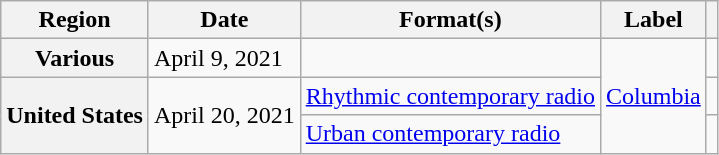<table class="wikitable plainrowheaders">
<tr>
<th scope="col">Region</th>
<th scope="col">Date</th>
<th scope="col">Format(s)</th>
<th scope="col">Label</th>
<th scope="col"></th>
</tr>
<tr>
<th scope="row">Various</th>
<td>April 9, 2021</td>
<td></td>
<td rowspan="3"><a href='#'>Columbia</a></td>
<td align="center"></td>
</tr>
<tr>
<th scope="row" rowspan="2">United States</th>
<td rowspan="2">April 20, 2021</td>
<td><a href='#'>Rhythmic contemporary radio</a></td>
<td align="center"></td>
</tr>
<tr>
<td><a href='#'>Urban contemporary radio</a></td>
<td align="center"></td>
</tr>
</table>
